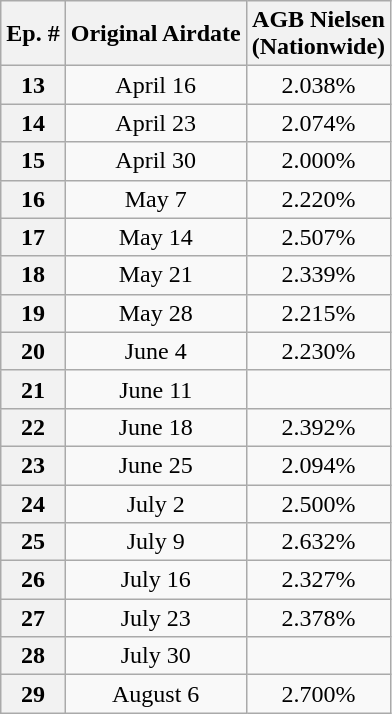<table class="wikitable" style=text-align:center>
<tr>
<th>Ep. #</th>
<th>Original Airdate</th>
<th>AGB Nielsen<br>(Nationwide)<br></th>
</tr>
<tr>
<th>13</th>
<td>April 16</td>
<td>2.038%</td>
</tr>
<tr>
<th>14</th>
<td>April 23</td>
<td>2.074%</td>
</tr>
<tr>
<th>15</th>
<td>April 30</td>
<td>2.000%</td>
</tr>
<tr>
<th>16</th>
<td>May 7</td>
<td>2.220%</td>
</tr>
<tr>
<th>17</th>
<td>May 14</td>
<td>2.507%</td>
</tr>
<tr>
<th>18</th>
<td>May 21</td>
<td>2.339%</td>
</tr>
<tr>
<th>19</th>
<td>May 28</td>
<td>2.215%</td>
</tr>
<tr>
<th>20</th>
<td>June 4</td>
<td>2.230%</td>
</tr>
<tr>
<th>21</th>
<td>June 11</td>
<td></td>
</tr>
<tr>
<th>22</th>
<td>June 18</td>
<td>2.392%</td>
</tr>
<tr>
<th>23</th>
<td>June 25</td>
<td>2.094%</td>
</tr>
<tr>
<th>24</th>
<td>July 2</td>
<td>2.500%</td>
</tr>
<tr>
<th>25</th>
<td>July 9</td>
<td>2.632%</td>
</tr>
<tr>
<th>26</th>
<td>July 16</td>
<td>2.327%</td>
</tr>
<tr>
<th>27</th>
<td>July 23</td>
<td>2.378%</td>
</tr>
<tr>
<th>28</th>
<td>July 30</td>
<td></td>
</tr>
<tr>
<th>29</th>
<td>August 6</td>
<td>2.700%</td>
</tr>
</table>
